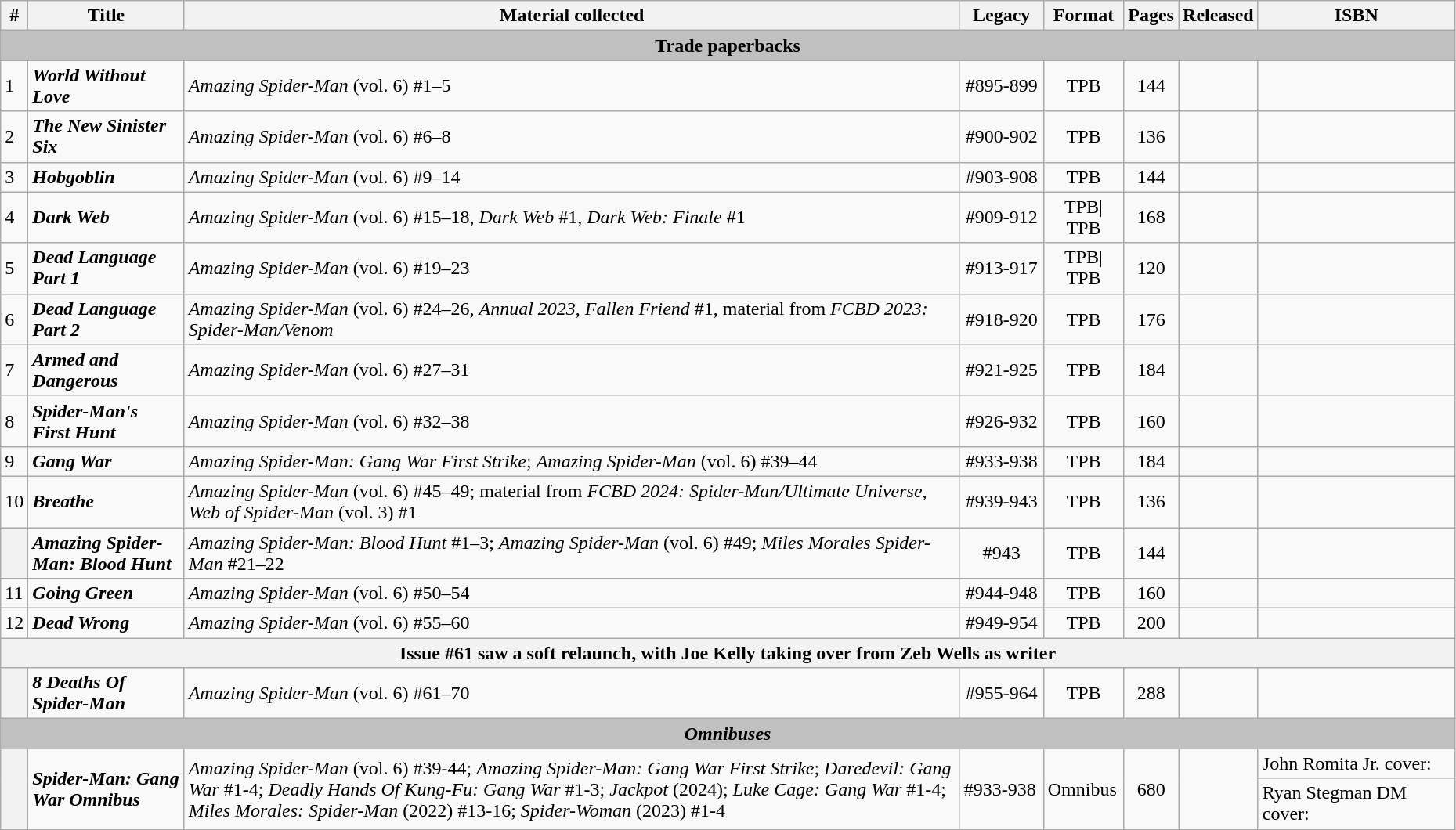<table class="wikitable sortable" width=98%>
<tr>
<th width="4px">#</th>
<th>Title</th>
<th>Material collected</th>
<th style="width: 4em;">Legacy</th>
<th class="unsortable">Format</th>
<th>Pages</th>
<th>Released</th>
<th class="unsortable" style="width: 10em;">ISBN</th>
</tr>
<tr>
<th colspan="8" style="background-color: silver;">Trade paperbacks</th>
</tr>
<tr>
<td>1</td>
<td><strong><em>World Without Love</em></strong></td>
<td><em>Amazing Spider-Man</em> (vol. 6)  #1–5</td>
<td style="text-align: center;">#895-899</td>
<td style="text-align: center;">TPB</td>
<td style="text-align: center;">144</td>
<td></td>
<td></td>
</tr>
<tr>
<td>2</td>
<td><strong><em>The New Sinister Six</em></strong></td>
<td><em>Amazing Spider-Man</em> (vol. 6)  #6–8</td>
<td style="text-align: center;">#900-902</td>
<td style="text-align: center;">TPB</td>
<td style="text-align: center;">136</td>
<td></td>
<td></td>
</tr>
<tr>
<td>3</td>
<td><strong><em>Hobgoblin</em></strong></td>
<td><em>Amazing Spider-Man</em> (vol. 6)  #9–14</td>
<td style="text-align: center;">#903-908</td>
<td style="text-align: center;">TPB</td>
<td style="text-align: center;">144</td>
<td></td>
<td></td>
</tr>
<tr>
<td>4</td>
<td><strong><em>Dark Web</em></strong></td>
<td><em>Amazing Spider-Man</em> (vol. 6)  #15–18, <em>Dark Web</em> #1, <em>Dark Web: Finale</em> #1</td>
<td style="text-align: center;">#909-912</td>
<td style="text-align: center;">TPB| TPB</td>
<td style="text-align: center;">168</td>
<td></td>
<td></td>
</tr>
<tr>
<td>5</td>
<td><strong><em>Dead Language Part 1</em></strong></td>
<td><em>Amazing Spider-Man</em> (vol. 6)  #19–23</td>
<td style="text-align: center;">#913-917</td>
<td style="text-align: center;">TPB| TPB</td>
<td style="text-align: center;">120</td>
<td></td>
<td></td>
</tr>
<tr>
<td>6</td>
<td><strong><em>Dead Language Part 2</em></strong></td>
<td><em>Amazing Spider-Man</em> (vol. 6)  #24–26, <em>Annual 2023</em>, <em>Fallen Friend</em> #1, material from <em>FCBD 2023: Spider-Man/Venom</em></td>
<td style="text-align: center;">#918-920</td>
<td style="text-align: center;">TPB</td>
<td style="text-align: center;">176</td>
<td></td>
<td></td>
</tr>
<tr>
<td>7</td>
<td><strong><em>Armed and Dangerous</em></strong></td>
<td><em>Amazing Spider-Man</em> (vol. 6)  #27–31</td>
<td style="text-align: center;">#921-925</td>
<td style="text-align: center;">TPB</td>
<td style="text-align: center;">184</td>
<td></td>
<td></td>
</tr>
<tr>
<td>8</td>
<td><strong><em>Spider-Man's First Hunt</em></strong></td>
<td><em>Amazing Spider-Man</em> (vol. 6)  #32–38</td>
<td style="text-align: center;">#926-932</td>
<td style="text-align: center;">TPB</td>
<td style="text-align: center;">160</td>
<td></td>
<td></td>
</tr>
<tr>
<td>9</td>
<td><strong><em>Gang War</em></strong></td>
<td><em>Amazing Spider-Man: Gang War First Strike</em>; <em>Amazing Spider-Man</em> (vol. 6) #39–44</td>
<td style="text-align: center;">#933-938</td>
<td style="text-align: center;">TPB</td>
<td style="text-align: center;">184</td>
<td></td>
<td></td>
</tr>
<tr>
<td>10</td>
<td><strong><em>Breathe</em></strong></td>
<td><em>Amazing Spider-Man</em> (vol. 6)  #45–49; material from <em>FCBD 2024: Spider-Man/Ultimate Universe</em>, <em>Web of Spider-Man</em> (vol. 3) #1</td>
<td style="text-align: center;">#939-943</td>
<td style="text-align: center;">TPB</td>
<td style="text-align: center;">136</td>
<td></td>
<td></td>
</tr>
<tr>
<th style="background-color: light grey;"></th>
<td><strong><em>Amazing Spider-Man: Blood Hunt</em></strong></td>
<td><em>Amazing Spider-Man: Blood Hunt</em> #1–3; <em>Amazing Spider-Man</em> (vol. 6) #49; <em>Miles Morales Spider-Man</em> #21–22</td>
<td style="text-align: center;">#943</td>
<td style="text-align: center;">TPB</td>
<td style="text-align: center;">144</td>
<td></td>
<td></td>
</tr>
<tr>
<td>11</td>
<td><strong><em>Going Green</em></strong></td>
<td><em>Amazing Spider-Man</em> (vol. 6) #50–54</td>
<td style="text-align: center;">#944-948</td>
<td style="text-align: center;">TPB</td>
<td style="text-align: center;">160</td>
<td></td>
<td></td>
</tr>
<tr>
<td>12</td>
<td><strong><em>Dead Wrong</em></strong></td>
<td><em>Amazing Spider-Man</em> (vol. 6) #55–60</td>
<td style="text-align: center;">#949-954</td>
<td style="text-align: center;">TPB</td>
<td style="text-align: center;">200</td>
<td></td>
<td></td>
</tr>
<tr>
<th colspan=8>Issue #61 saw a soft relaunch, with Joe Kelly taking over from Zeb Wells as writer</th>
</tr>
<tr>
<th style="background-color: light grey;"></th>
<td><strong><em>8 Deaths Of Spider-Man</em></strong></td>
<td><em>Amazing Spider-Man</em> (vol. 6)  #61–70</td>
<td style="text-align: center;">#955-964</td>
<td style="text-align: center;">TPB</td>
<td style="text-align: center;">288</td>
<td></td>
<td></td>
</tr>
<tr>
<th colspan=8 style="background-color: silver;"><em>Omnibuses</em></th>
</tr>
<tr>
<th rowspan=2 style="background-color: light grey;"></th>
<td rowspan="2"><strong><em>Spider-Man: Gang War Omnibus</em></strong></td>
<td rowspan="2"><em>Amazing Spider-Man</em> (vol. 6) #39-44; <em>Amazing Spider-Man: Gang War First Strike</em>; <em>Daredevil: Gang War</em> #1-4; <em>Deadly Hands Of Kung-Fu: Gang War</em> #1-3; <em>Jackpot</em> (2024); <em>Luke Cage: Gang War</em> #1-4; <em>Miles Morales: Spider-Man</em> (2022) #13-16; <em>Spider-Woman</em> (2023) #1-4</td>
<td rowspan="2">#933-938</td>
<td rowspan="2">Omnibus</td>
<td rowspan=2 style="text-align: center;">680</td>
<td rowspan="2"></td>
<td>John Romita Jr. cover: </td>
</tr>
<tr>
<td>Ryan Stegman DM cover: </td>
</tr>
</table>
